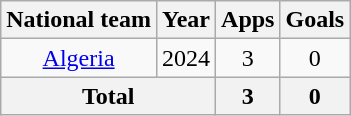<table class=wikitable style=text-align:center>
<tr>
<th>National team</th>
<th>Year</th>
<th>Apps</th>
<th>Goals</th>
</tr>
<tr>
<td rowspan="1"><a href='#'>Algeria</a></td>
<td>2024</td>
<td>3</td>
<td>0</td>
</tr>
<tr>
<th colspan="2">Total</th>
<th>3</th>
<th>0</th>
</tr>
</table>
